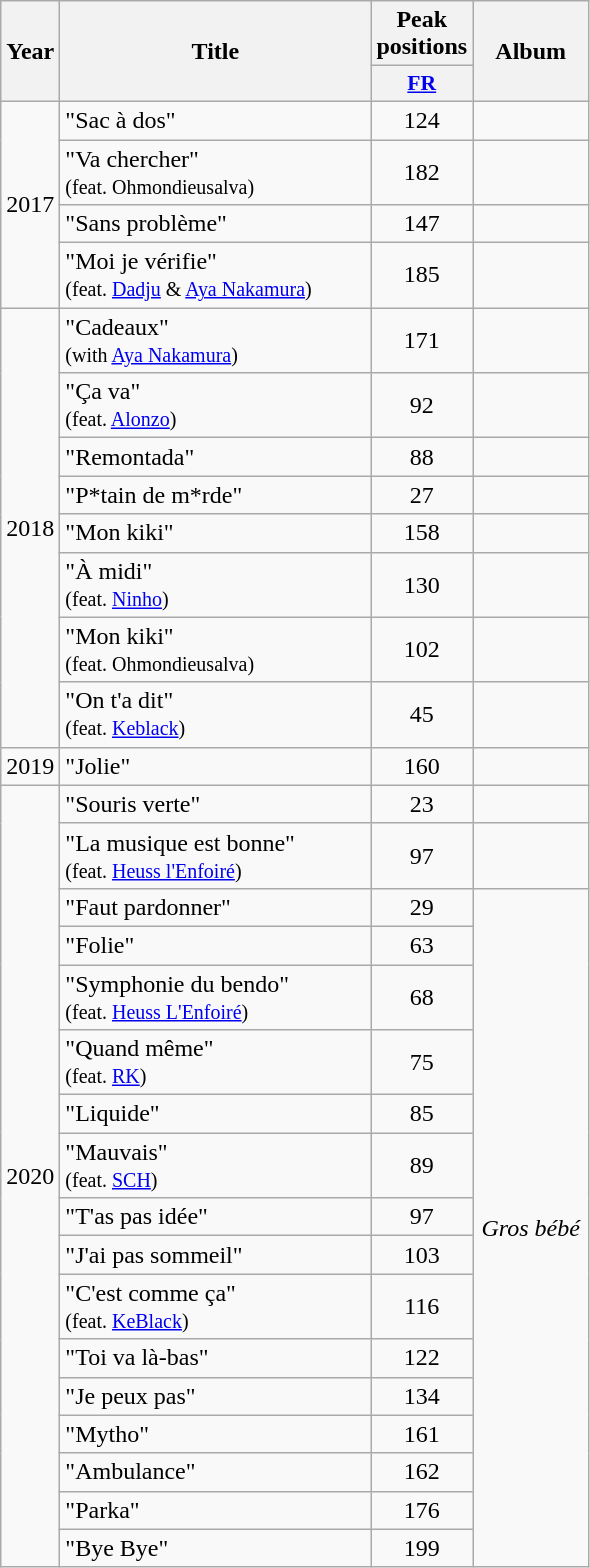<table class="wikitable">
<tr>
<th rowspan="2" style="text-align:center; width:10px;">Year</th>
<th rowspan="2" style="text-align:center; width:200px;">Title</th>
<th style="text-align:center; width:20px;">Peak positions</th>
<th rowspan="2" style="text-align:center; width:70px;">Album</th>
</tr>
<tr>
<th scope="col" style="width:3em;font-size:90%;"><a href='#'>FR</a><br></th>
</tr>
<tr>
<td style="text-align:center;" rowspan=4>2017</td>
<td>"Sac à dos"</td>
<td style="text-align:center;">124</td>
<td style="text-align:center;"></td>
</tr>
<tr>
<td>"Va chercher"<br><small>(feat. Ohmondieusalva)</small></td>
<td style="text-align:center;">182</td>
<td style="text-align:center;"></td>
</tr>
<tr>
<td>"Sans problème"</td>
<td style="text-align:center;">147</td>
<td style="text-align:center;"></td>
</tr>
<tr>
<td>"Moi je vérifie"<br><small>(feat. <a href='#'>Dadju</a> & <a href='#'>Aya Nakamura</a>)</small></td>
<td style="text-align:center;">185</td>
<td style="text-align:center;"></td>
</tr>
<tr>
<td style="text-align:center;" rowspan=8>2018</td>
<td>"Cadeaux"<br><small>(with <a href='#'>Aya Nakamura</a>)</small></td>
<td style="text-align:center;">171</td>
<td style="text-align:center;"></td>
</tr>
<tr>
<td>"Ça va"<br><small>(feat. <a href='#'>Alonzo</a>)</small></td>
<td style="text-align:center;">92</td>
<td style="text-align:center;"></td>
</tr>
<tr>
<td>"Remontada"</td>
<td style="text-align:center;">88</td>
<td style="text-align:center;"></td>
</tr>
<tr>
<td>"P*tain de m*rde"</td>
<td style="text-align:center;">27</td>
<td style="text-align:center;"></td>
</tr>
<tr>
<td>"Mon kiki"</td>
<td style="text-align:center;">158</td>
<td style="text-align:center;"></td>
</tr>
<tr>
<td>"À midi" <br><small>(feat. <a href='#'>Ninho</a>)</small></td>
<td style="text-align:center;">130</td>
<td style="text-align:center;"></td>
</tr>
<tr>
<td>"Mon kiki" <br><small>(feat. Ohmondieusalva)</small></td>
<td style="text-align:center;">102</td>
<td style="text-align:center;"></td>
</tr>
<tr>
<td>"On t'a dit" <br><small>(feat. <a href='#'>Keblack</a>)</small></td>
<td style="text-align:center;">45</td>
<td style="text-align:center;"></td>
</tr>
<tr>
<td style="text-align:center;" rowspan=1>2019</td>
<td>"Jolie"</td>
<td style="text-align:center;">160</td>
<td style="text-align:center;"></td>
</tr>
<tr>
<td style="text-align:center;" rowspan=17>2020</td>
<td>"Souris verte"</td>
<td style="text-align:center;">23</td>
<td style="text-align:center;"></td>
</tr>
<tr>
<td>"La musique est bonne"<br><small>(feat. <a href='#'>Heuss l'Enfoiré</a>)</small></td>
<td style="text-align:center;">97</td>
<td style="text-align:center;"></td>
</tr>
<tr>
<td>"Faut pardonner"</td>
<td style="text-align:center;">29</td>
<td style="text-align:center;" rowspan=15><em>Gros bébé</em></td>
</tr>
<tr>
<td>"Folie"</td>
<td style="text-align:center;">63</td>
</tr>
<tr>
<td>"Symphonie du bendo" <br><small>(feat. <a href='#'>Heuss L'Enfoiré</a>)</small></td>
<td style="text-align:center;">68</td>
</tr>
<tr>
<td>"Quand même" <br><small>(feat. <a href='#'>RK</a>)</small></td>
<td style="text-align:center;">75</td>
</tr>
<tr>
<td>"Liquide"</td>
<td style="text-align:center;">85</td>
</tr>
<tr>
<td>"Mauvais" <br><small>(feat. <a href='#'>SCH</a>)</small></td>
<td style="text-align:center;">89</td>
</tr>
<tr>
<td>"T'as pas idée"</td>
<td style="text-align:center;">97</td>
</tr>
<tr>
<td>"J'ai pas sommeil"</td>
<td style="text-align:center;">103</td>
</tr>
<tr>
<td>"C'est comme ça" <br><small>(feat. <a href='#'>KeBlack</a>)</small></td>
<td style="text-align:center;">116</td>
</tr>
<tr>
<td>"Toi va là-bas"</td>
<td style="text-align:center;">122</td>
</tr>
<tr>
<td>"Je peux pas"</td>
<td style="text-align:center;">134</td>
</tr>
<tr>
<td>"Mytho"</td>
<td style="text-align:center;">161</td>
</tr>
<tr>
<td>"Ambulance"</td>
<td style="text-align:center;">162</td>
</tr>
<tr>
<td>"Parka"</td>
<td style="text-align:center;">176</td>
</tr>
<tr>
<td>"Bye Bye"</td>
<td style="text-align:center;">199</td>
</tr>
</table>
